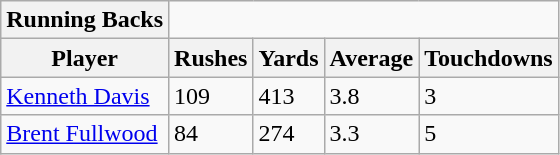<table class="wikitable">
<tr>
<th>Running Backs</th>
</tr>
<tr>
<th>Player</th>
<th>Rushes</th>
<th>Yards</th>
<th>Average</th>
<th>Touchdowns</th>
</tr>
<tr>
<td><a href='#'>Kenneth Davis</a></td>
<td>109</td>
<td>413</td>
<td>3.8</td>
<td>3</td>
</tr>
<tr>
<td><a href='#'>Brent Fullwood</a></td>
<td>84</td>
<td>274</td>
<td>3.3</td>
<td>5</td>
</tr>
</table>
